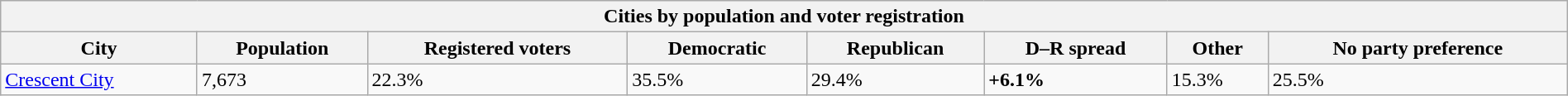<table class="wikitable collapsible collapsed sortable" style="width: 100%;">
<tr>
<th colspan="8">Cities by population and voter registration</th>
</tr>
<tr>
<th>City</th>
<th data-sort-type="number">Population</th>
<th data-sort-type="number">Registered voters<br></th>
<th data-sort-type="number">Democratic</th>
<th data-sort-type="number">Republican</th>
<th data-sort-type="number">D–R spread</th>
<th data-sort-type="number">Other</th>
<th data-sort-type="number">No party preference</th>
</tr>
<tr>
<td><a href='#'>Crescent City</a></td>
<td>7,673</td>
<td>22.3%</td>
<td>35.5%</td>
<td>29.4%</td>
<td><span><strong>+6.1%</strong></span></td>
<td>15.3%</td>
<td>25.5%</td>
</tr>
</table>
